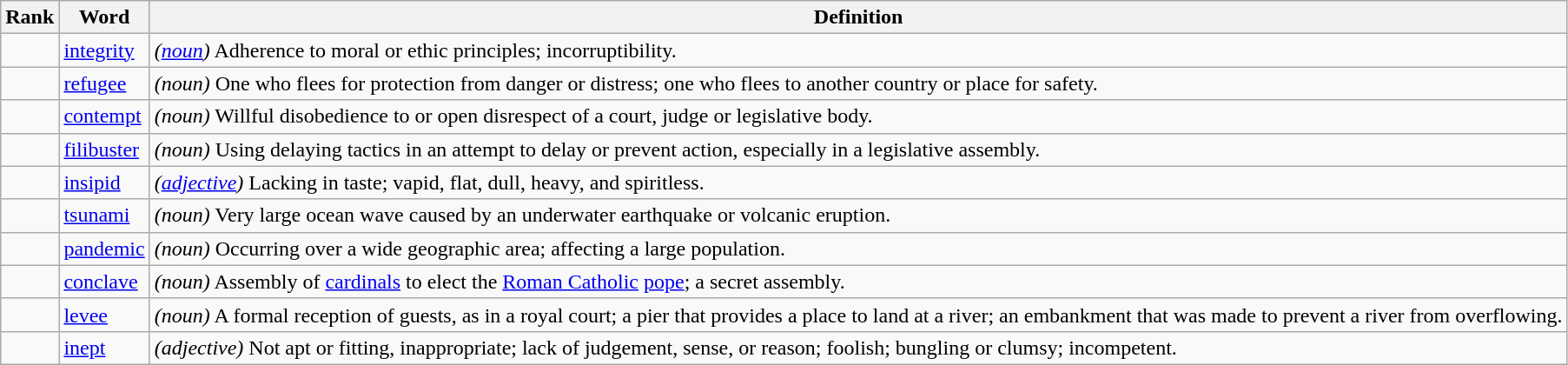<table class="wikitable">
<tr>
<th>Rank</th>
<th>Word</th>
<th>Definition</th>
</tr>
<tr>
<td></td>
<td><a href='#'>integrity</a></td>
<td><em>(<a href='#'>noun</a>)</em> Adherence to moral or ethic principles; incorruptibility.</td>
</tr>
<tr>
<td></td>
<td><a href='#'>refugee</a></td>
<td><em>(noun)</em> One who flees for protection from danger or distress; one who flees to another country or place for safety.</td>
</tr>
<tr>
<td></td>
<td><a href='#'>contempt</a></td>
<td><em>(noun)</em> Willful disobedience to or open disrespect of a court, judge or legislative body.</td>
</tr>
<tr>
<td></td>
<td><a href='#'>filibuster</a></td>
<td><em>(noun)</em> Using delaying tactics in an attempt to delay or prevent action, especially in a legislative assembly.</td>
</tr>
<tr>
<td></td>
<td><a href='#'>insipid</a></td>
<td><em>(<a href='#'>adjective</a>)</em> Lacking in taste; vapid, flat, dull, heavy, and spiritless.</td>
</tr>
<tr>
<td></td>
<td><a href='#'>tsunami</a></td>
<td><em>(noun)</em> Very large ocean wave caused by an underwater earthquake or volcanic eruption.</td>
</tr>
<tr>
<td></td>
<td><a href='#'>pandemic</a></td>
<td><em>(noun)</em> Occurring over a wide geographic area; affecting a large population.</td>
</tr>
<tr>
<td></td>
<td><a href='#'>conclave</a></td>
<td><em>(noun)</em> Assembly of <a href='#'>cardinals</a> to elect the <a href='#'>Roman Catholic</a> <a href='#'>pope</a>; a secret assembly.</td>
</tr>
<tr>
<td></td>
<td><a href='#'>levee</a></td>
<td><em>(noun)</em> A formal reception of guests, as in a royal court; a pier that provides a place to land at a river; an embankment that was made to prevent a river from overflowing.</td>
</tr>
<tr>
<td></td>
<td><a href='#'>inept</a></td>
<td><em>(adjective)</em> Not apt or fitting, inappropriate; lack of judgement, sense, or reason; foolish; bungling or clumsy; incompetent.</td>
</tr>
</table>
